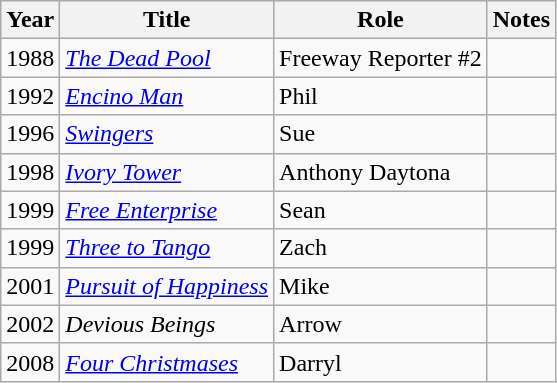<table class="wikitable">
<tr>
<th>Year</th>
<th>Title</th>
<th>Role</th>
<th>Notes</th>
</tr>
<tr>
<td>1988</td>
<td><em><a href='#'>The Dead Pool</a></em></td>
<td>Freeway Reporter #2</td>
<td></td>
</tr>
<tr>
<td>1992</td>
<td><em><a href='#'>Encino Man</a></em></td>
<td>Phil</td>
<td></td>
</tr>
<tr>
<td>1996</td>
<td><em><a href='#'>Swingers</a></em></td>
<td>Sue</td>
<td></td>
</tr>
<tr>
<td>1998</td>
<td><em><a href='#'>Ivory Tower</a></em></td>
<td>Anthony Daytona</td>
<td></td>
</tr>
<tr>
<td>1999</td>
<td><em><a href='#'>Free Enterprise</a></em></td>
<td>Sean</td>
<td></td>
</tr>
<tr>
<td>1999</td>
<td><em><a href='#'>Three to Tango</a></em></td>
<td>Zach</td>
<td></td>
</tr>
<tr>
<td>2001</td>
<td><em><a href='#'>Pursuit of Happiness</a></em></td>
<td>Mike</td>
<td></td>
</tr>
<tr>
<td>2002</td>
<td><em>Devious Beings</em></td>
<td>Arrow</td>
<td></td>
</tr>
<tr>
<td>2008</td>
<td><em><a href='#'>Four Christmases</a></em></td>
<td>Darryl</td>
<td></td>
</tr>
</table>
